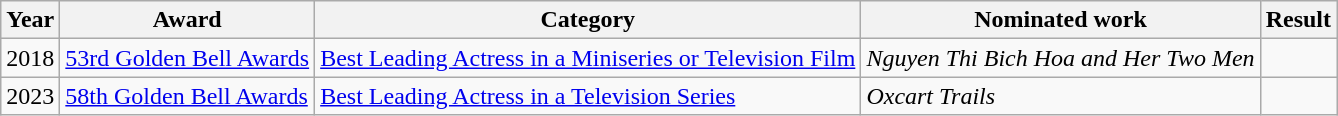<table class="wikitable sortable">
<tr>
<th>Year</th>
<th>Award</th>
<th>Category</th>
<th>Nominated work</th>
<th>Result</th>
</tr>
<tr>
<td>2018</td>
<td><a href='#'>53rd Golden Bell Awards</a></td>
<td><a href='#'>Best Leading Actress in a Miniseries or Television Film</a></td>
<td><em>Nguyen Thi Bich Hoa and Her Two Men</em></td>
<td></td>
</tr>
<tr>
<td>2023</td>
<td><a href='#'>58th Golden Bell Awards</a></td>
<td><a href='#'>Best Leading Actress in a Television Series</a></td>
<td><em>Oxcart Trails</em></td>
<td></td>
</tr>
</table>
